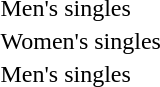<table>
<tr>
<td>Men's singles</td>
<td></td>
<td></td>
<td></td>
</tr>
<tr>
<td>Women's singles</td>
<td></td>
<td></td>
<td></td>
</tr>
<tr>
<td>Men's singles</td>
<td></td>
<td></td>
<td></td>
</tr>
</table>
